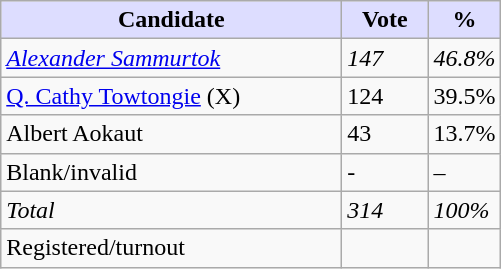<table class="wikitable">
<tr>
<th style="background:#ddf; width:220px;">Candidate</th>
<th style="background:#ddf; width:50px;">Vote</th>
<th style="background:#ddf; width:30px;">%</th>
</tr>
<tr>
<td><em><a href='#'>Alexander Sammurtok</a></em></td>
<td><em>147</em></td>
<td><em>46.8%</em></td>
</tr>
<tr>
<td><a href='#'>Q. Cathy Towtongie</a> (X)</td>
<td>124</td>
<td>39.5%</td>
</tr>
<tr>
<td>Albert Aokaut</td>
<td>43</td>
<td>13.7%</td>
</tr>
<tr>
<td>Blank/invalid</td>
<td>-</td>
<td>–</td>
</tr>
<tr>
<td><em>Total</em></td>
<td><em>314</em></td>
<td><em>100%</em></td>
</tr>
<tr>
<td>Registered/turnout</td>
<td></td>
<td></td>
</tr>
</table>
